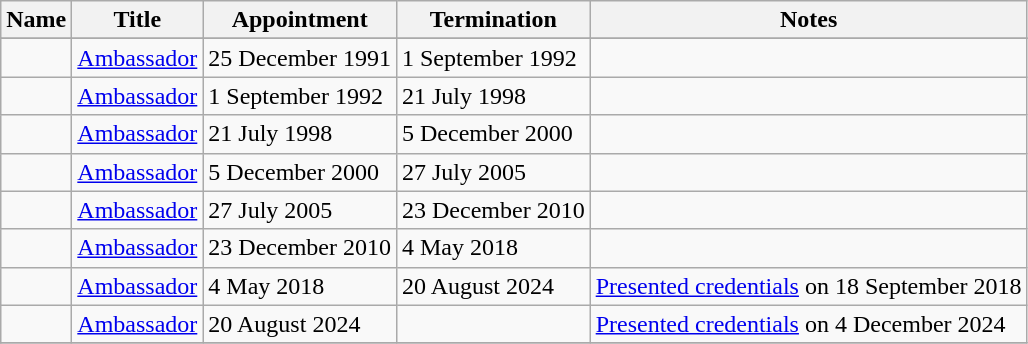<table class="wikitable">
<tr valign="middle">
<th>Name</th>
<th>Title</th>
<th>Appointment</th>
<th>Termination</th>
<th>Notes</th>
</tr>
<tr>
</tr>
<tr>
<td></td>
<td><a href='#'>Ambassador</a></td>
<td>25 December 1991</td>
<td>1 September 1992</td>
<td></td>
</tr>
<tr>
<td></td>
<td><a href='#'>Ambassador</a></td>
<td>1 September 1992</td>
<td>21 July 1998</td>
<td></td>
</tr>
<tr>
<td></td>
<td><a href='#'>Ambassador</a></td>
<td>21 July 1998</td>
<td>5 December 2000</td>
<td></td>
</tr>
<tr>
<td></td>
<td><a href='#'>Ambassador</a></td>
<td>5 December 2000</td>
<td>27 July 2005</td>
<td></td>
</tr>
<tr>
<td></td>
<td><a href='#'>Ambassador</a></td>
<td>27 July 2005</td>
<td>23 December 2010</td>
<td></td>
</tr>
<tr>
<td></td>
<td><a href='#'>Ambassador</a></td>
<td>23 December 2010</td>
<td>4 May 2018</td>
<td></td>
</tr>
<tr>
<td></td>
<td><a href='#'>Ambassador</a></td>
<td>4 May 2018</td>
<td>20 August 2024</td>
<td><a href='#'>Presented credentials</a> on 18 September 2018</td>
</tr>
<tr>
<td></td>
<td><a href='#'>Ambassador</a></td>
<td>20 August 2024</td>
<td></td>
<td><a href='#'>Presented credentials</a> on 4 December 2024</td>
</tr>
<tr>
</tr>
</table>
